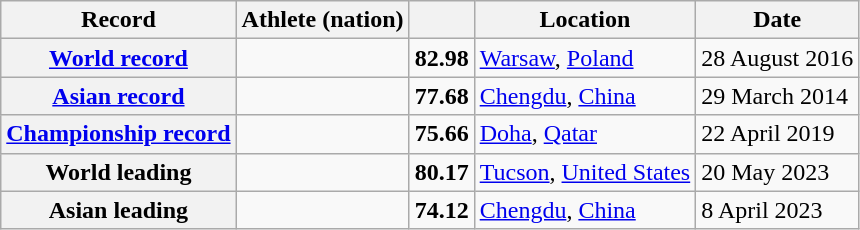<table class="wikitable">
<tr>
<th scope="col">Record</th>
<th scope="col">Athlete (nation)</th>
<th scope="col"></th>
<th scope="col">Location</th>
<th scope="col">Date</th>
</tr>
<tr>
<th scope="row"><a href='#'>World record</a></th>
<td></td>
<td align="center"><strong>82.98</strong></td>
<td><a href='#'>Warsaw</a>, <a href='#'>Poland</a></td>
<td>28 August 2016</td>
</tr>
<tr>
<th scope="row"><a href='#'>Asian record</a></th>
<td></td>
<td align="center"><strong>77.68</strong></td>
<td><a href='#'>Chengdu</a>, <a href='#'>China</a></td>
<td>29 March 2014</td>
</tr>
<tr>
<th scope="row"><a href='#'>Championship record</a></th>
<td></td>
<td align="center"><strong>75.66</strong></td>
<td><a href='#'>Doha</a>, <a href='#'>Qatar</a></td>
<td>22 April 2019</td>
</tr>
<tr>
<th scope="row">World leading</th>
<td></td>
<td align="center"><strong>80.17</strong></td>
<td><a href='#'>Tucson</a>, <a href='#'>United States</a></td>
<td>20 May 2023</td>
</tr>
<tr>
<th scope="row">Asian leading</th>
<td></td>
<td align="center"><strong>74.12</strong></td>
<td><a href='#'>Chengdu</a>, <a href='#'>China</a></td>
<td>8 April 2023</td>
</tr>
</table>
